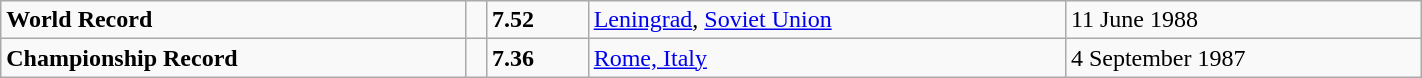<table class="wikitable" width=75%>
<tr>
<td><strong>World Record</strong></td>
<td></td>
<td><strong>7.52</strong></td>
<td><a href='#'>Leningrad</a>, <a href='#'>Soviet Union</a></td>
<td>11 June 1988</td>
</tr>
<tr>
<td><strong>Championship Record</strong></td>
<td></td>
<td><strong>7.36</strong></td>
<td><a href='#'>Rome, Italy</a></td>
<td>4 September 1987</td>
</tr>
</table>
